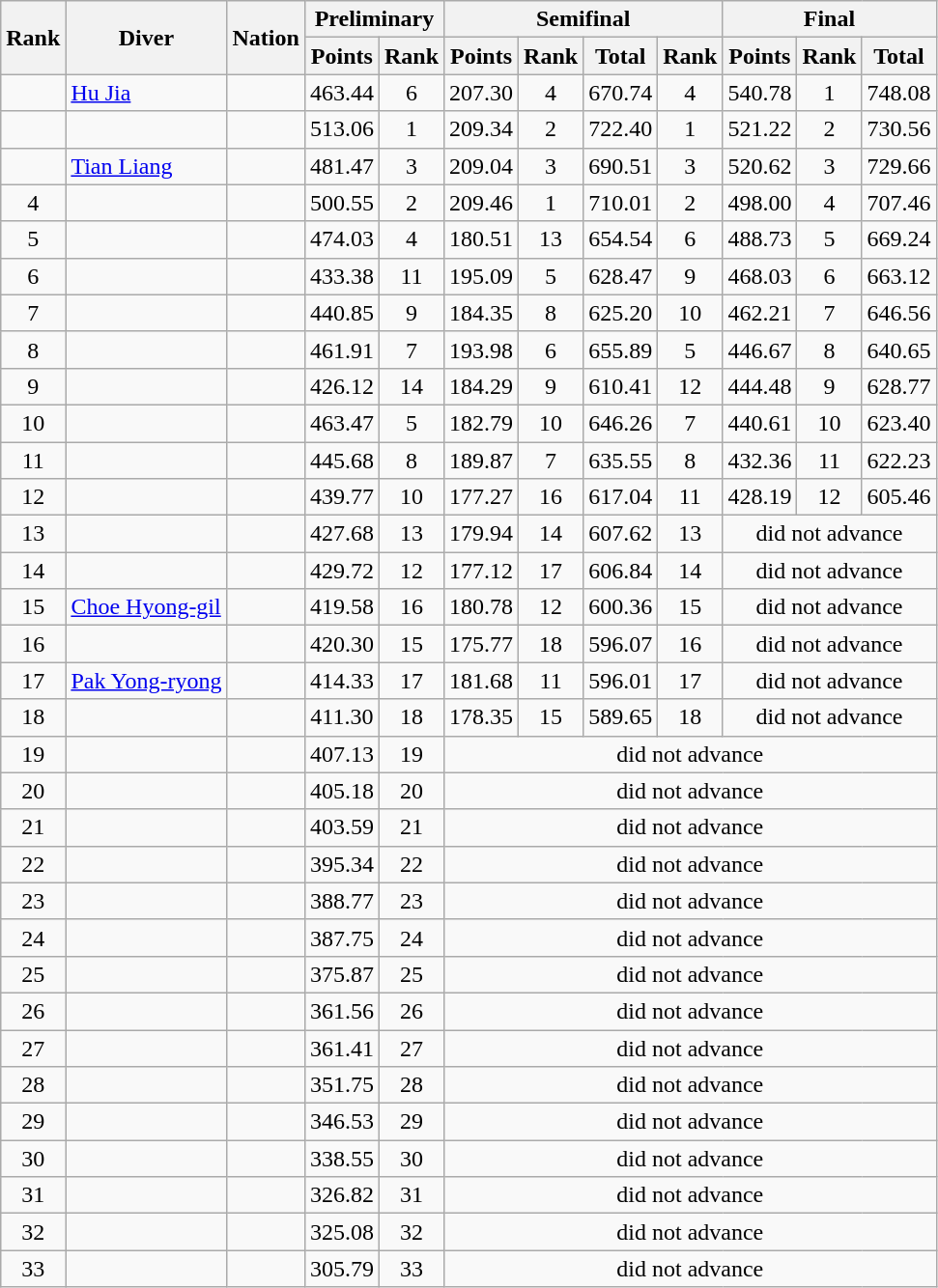<table class="wikitable sortable" style="text-align:center">
<tr>
<th rowspan="2">Rank</th>
<th rowspan="2">Diver</th>
<th rowspan="2">Nation</th>
<th colspan="2">Preliminary</th>
<th colspan="4">Semifinal</th>
<th colspan="3">Final</th>
</tr>
<tr>
<th>Points</th>
<th>Rank</th>
<th>Points</th>
<th>Rank</th>
<th>Total</th>
<th>Rank</th>
<th>Points</th>
<th>Rank</th>
<th>Total</th>
</tr>
<tr>
<td></td>
<td align=left><a href='#'>Hu Jia</a></td>
<td align=left></td>
<td>463.44</td>
<td>6</td>
<td>207.30</td>
<td>4</td>
<td>670.74</td>
<td>4</td>
<td>540.78</td>
<td>1</td>
<td>748.08</td>
</tr>
<tr>
<td></td>
<td align=left></td>
<td align=left></td>
<td>513.06</td>
<td>1</td>
<td>209.34</td>
<td>2</td>
<td>722.40</td>
<td>1</td>
<td>521.22</td>
<td>2</td>
<td>730.56</td>
</tr>
<tr>
<td></td>
<td align=left><a href='#'>Tian Liang</a></td>
<td align=left></td>
<td>481.47</td>
<td>3</td>
<td>209.04</td>
<td>3</td>
<td>690.51</td>
<td>3</td>
<td>520.62</td>
<td>3</td>
<td>729.66</td>
</tr>
<tr>
<td>4</td>
<td align=left></td>
<td align=left></td>
<td>500.55</td>
<td>2</td>
<td>209.46</td>
<td>1</td>
<td>710.01</td>
<td>2</td>
<td>498.00</td>
<td>4</td>
<td>707.46</td>
</tr>
<tr>
<td>5</td>
<td align=left></td>
<td align=left></td>
<td>474.03</td>
<td>4</td>
<td>180.51</td>
<td>13</td>
<td>654.54</td>
<td>6</td>
<td>488.73</td>
<td>5</td>
<td>669.24</td>
</tr>
<tr>
<td>6</td>
<td align=left></td>
<td align=left></td>
<td>433.38</td>
<td>11</td>
<td>195.09</td>
<td>5</td>
<td>628.47</td>
<td>9</td>
<td>468.03</td>
<td>6</td>
<td>663.12</td>
</tr>
<tr>
<td>7</td>
<td align=left></td>
<td align=left></td>
<td>440.85</td>
<td>9</td>
<td>184.35</td>
<td>8</td>
<td>625.20</td>
<td>10</td>
<td>462.21</td>
<td>7</td>
<td>646.56</td>
</tr>
<tr>
<td>8</td>
<td align=left></td>
<td align=left></td>
<td>461.91</td>
<td>7</td>
<td>193.98</td>
<td>6</td>
<td>655.89</td>
<td>5</td>
<td>446.67</td>
<td>8</td>
<td>640.65</td>
</tr>
<tr>
<td>9</td>
<td align=left></td>
<td align=left></td>
<td>426.12</td>
<td>14</td>
<td>184.29</td>
<td>9</td>
<td>610.41</td>
<td>12</td>
<td>444.48</td>
<td>9</td>
<td>628.77</td>
</tr>
<tr>
<td>10</td>
<td align=left></td>
<td align=left></td>
<td>463.47</td>
<td>5</td>
<td>182.79</td>
<td>10</td>
<td>646.26</td>
<td>7</td>
<td>440.61</td>
<td>10</td>
<td>623.40</td>
</tr>
<tr>
<td>11</td>
<td align=left></td>
<td align=left></td>
<td>445.68</td>
<td>8</td>
<td>189.87</td>
<td>7</td>
<td>635.55</td>
<td>8</td>
<td>432.36</td>
<td>11</td>
<td>622.23</td>
</tr>
<tr>
<td>12</td>
<td align=left></td>
<td align=left></td>
<td>439.77</td>
<td>10</td>
<td>177.27</td>
<td>16</td>
<td>617.04</td>
<td>11</td>
<td>428.19</td>
<td>12</td>
<td>605.46</td>
</tr>
<tr>
<td>13</td>
<td align=left></td>
<td align=left></td>
<td>427.68</td>
<td>13</td>
<td>179.94</td>
<td>14</td>
<td>607.62</td>
<td>13</td>
<td colspan=3>did not advance</td>
</tr>
<tr>
<td>14</td>
<td align=left></td>
<td align=left></td>
<td>429.72</td>
<td>12</td>
<td>177.12</td>
<td>17</td>
<td>606.84</td>
<td>14</td>
<td colspan=3>did not advance</td>
</tr>
<tr>
<td>15</td>
<td align=left><a href='#'>Choe Hyong-gil</a></td>
<td align=left></td>
<td>419.58</td>
<td>16</td>
<td>180.78</td>
<td>12</td>
<td>600.36</td>
<td>15</td>
<td colspan=3>did not advance</td>
</tr>
<tr>
<td>16</td>
<td align=left></td>
<td align=left></td>
<td>420.30</td>
<td>15</td>
<td>175.77</td>
<td>18</td>
<td>596.07</td>
<td>16</td>
<td colspan=3>did not advance</td>
</tr>
<tr>
<td>17</td>
<td align=left><a href='#'>Pak Yong-ryong</a></td>
<td align=left></td>
<td>414.33</td>
<td>17</td>
<td>181.68</td>
<td>11</td>
<td>596.01</td>
<td>17</td>
<td colspan=3>did not advance</td>
</tr>
<tr>
<td>18</td>
<td align=left></td>
<td align=left></td>
<td>411.30</td>
<td>18</td>
<td>178.35</td>
<td>15</td>
<td>589.65</td>
<td>18</td>
<td colspan=3>did not advance</td>
</tr>
<tr>
<td>19</td>
<td align=left></td>
<td align=left></td>
<td>407.13</td>
<td>19</td>
<td colspan=7>did not advance</td>
</tr>
<tr>
<td>20</td>
<td align=left></td>
<td align=left></td>
<td>405.18</td>
<td>20</td>
<td colspan=7>did not advance</td>
</tr>
<tr>
<td>21</td>
<td align=left></td>
<td align=left></td>
<td>403.59</td>
<td>21</td>
<td colspan=7>did not advance</td>
</tr>
<tr>
<td>22</td>
<td align=left></td>
<td align=left></td>
<td>395.34</td>
<td>22</td>
<td colspan=7>did not advance</td>
</tr>
<tr>
<td>23</td>
<td align=left></td>
<td align=left></td>
<td>388.77</td>
<td>23</td>
<td colspan=7>did not advance</td>
</tr>
<tr>
<td>24</td>
<td align=left></td>
<td align=left></td>
<td>387.75</td>
<td>24</td>
<td colspan=7>did not advance</td>
</tr>
<tr>
<td>25</td>
<td align=left></td>
<td align=left></td>
<td>375.87</td>
<td>25</td>
<td colspan=7>did not advance</td>
</tr>
<tr>
<td>26</td>
<td align=left></td>
<td align=left></td>
<td>361.56</td>
<td>26</td>
<td colspan=7>did not advance</td>
</tr>
<tr>
<td>27</td>
<td align=left></td>
<td align=left></td>
<td>361.41</td>
<td>27</td>
<td colspan=7>did not advance</td>
</tr>
<tr>
<td>28</td>
<td align=left></td>
<td align=left></td>
<td>351.75</td>
<td>28</td>
<td colspan=7>did not advance</td>
</tr>
<tr>
<td>29</td>
<td align=left></td>
<td align=left></td>
<td>346.53</td>
<td>29</td>
<td colspan=7>did not advance</td>
</tr>
<tr>
<td>30</td>
<td align=left></td>
<td align=left></td>
<td>338.55</td>
<td>30</td>
<td colspan=7>did not advance</td>
</tr>
<tr>
<td>31</td>
<td align=left></td>
<td align=left></td>
<td>326.82</td>
<td>31</td>
<td colspan=7>did not advance</td>
</tr>
<tr>
<td>32</td>
<td align=left></td>
<td align=left></td>
<td>325.08</td>
<td>32</td>
<td colspan=7>did not advance</td>
</tr>
<tr>
<td>33</td>
<td align=left></td>
<td align=left></td>
<td>305.79</td>
<td>33</td>
<td colspan=7>did not advance</td>
</tr>
</table>
